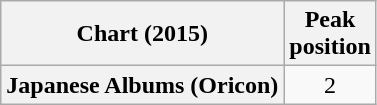<table class="wikitable plainrowheaders">
<tr>
<th>Chart (2015)</th>
<th>Peak<br>position</th>
</tr>
<tr>
<th scope="row">Japanese Albums (Oricon)</th>
<td align="center">2</td>
</tr>
</table>
